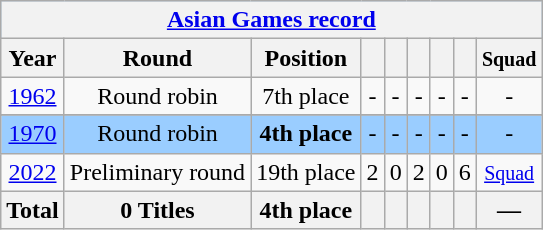<table class="wikitable" style="text-align: center;">
<tr bgcolor=#9acdff>
<th colspan=9><a href='#'>Asian Games record</a></th>
</tr>
<tr>
<th>Year</th>
<th>Round</th>
<th>Position</th>
<th></th>
<th></th>
<th></th>
<th></th>
<th></th>
<th><small>Squad</small></th>
</tr>
<tr>
<td> <a href='#'>1962</a></td>
<td>Round robin</td>
<td>7th place</td>
<td>-</td>
<td>-</td>
<td>-</td>
<td>-</td>
<td>-</td>
<td>-</td>
</tr>
<tr>
</tr>
<tr bgcolor=#9acdff |>
<td> <a href='#'>1970</a></td>
<td>Round robin</td>
<td><strong>4th place</strong></td>
<td>-</td>
<td>-</td>
<td>-</td>
<td>-</td>
<td>-</td>
<td>-</td>
</tr>
<tr>
<td> <a href='#'>2022</a></td>
<td>Preliminary round</td>
<td>19th place</td>
<td>2</td>
<td>0</td>
<td>2</td>
<td>0</td>
<td>6</td>
<td><small><a href='#'>Squad</a></small></td>
</tr>
<tr>
<th>Total</th>
<th>0 Titles</th>
<th>4th place</th>
<th></th>
<th></th>
<th></th>
<th></th>
<th></th>
<th>—</th>
</tr>
</table>
